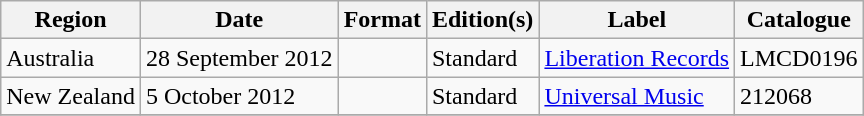<table class="wikitable plainrowheaders">
<tr>
<th scope="col">Region</th>
<th scope="col">Date</th>
<th scope="col">Format</th>
<th scope="col">Edition(s)</th>
<th scope="col">Label</th>
<th scope="col">Catalogue</th>
</tr>
<tr>
<td>Australia</td>
<td>28 September 2012</td>
<td></td>
<td>Standard</td>
<td><a href='#'>Liberation Records</a></td>
<td>LMCD0196</td>
</tr>
<tr>
<td>New Zealand</td>
<td>5 October 2012</td>
<td></td>
<td>Standard</td>
<td><a href='#'>Universal Music</a></td>
<td>212068</td>
</tr>
<tr>
</tr>
</table>
